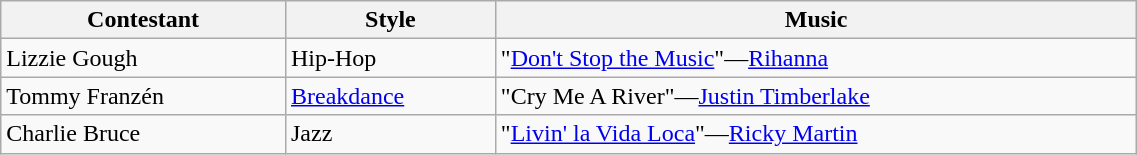<table class="wikitable" style="width:60%;">
<tr>
<th>Contestant</th>
<th>Style</th>
<th>Music</th>
</tr>
<tr>
<td>Lizzie Gough</td>
<td>Hip-Hop</td>
<td>"<a href='#'>Don't Stop the Music</a>"—<a href='#'>Rihanna</a></td>
</tr>
<tr>
<td>Tommy Franzén</td>
<td><a href='#'>Breakdance</a></td>
<td>"Cry Me A River"—<a href='#'>Justin Timberlake</a></td>
</tr>
<tr>
<td>Charlie Bruce</td>
<td>Jazz</td>
<td>"<a href='#'>Livin' la Vida Loca</a>"—<a href='#'>Ricky Martin</a></td>
</tr>
</table>
